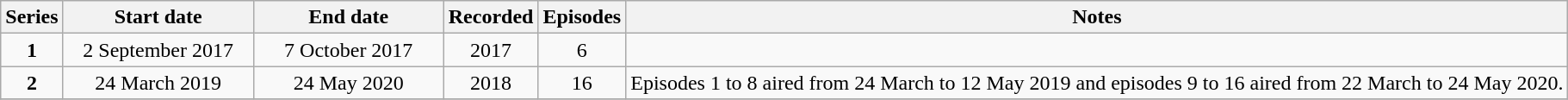<table class="wikitable" style="text-align:center;">
<tr>
<th>Series</th>
<th width="140">Start date</th>
<th width="140">End date</th>
<th>Recorded</th>
<th>Episodes</th>
<th>Notes</th>
</tr>
<tr>
<td><strong>1</strong></td>
<td>2 September 2017</td>
<td>7 October 2017</td>
<td>2017</td>
<td>6</td>
<td></td>
</tr>
<tr>
<td><strong>2</strong></td>
<td>24 March 2019</td>
<td>24 May 2020</td>
<td>2018</td>
<td>16</td>
<td>Episodes 1 to 8 aired from 24 March to 12 May 2019 and episodes 9 to 16 aired from 22 March to 24 May 2020.</td>
</tr>
<tr>
</tr>
</table>
